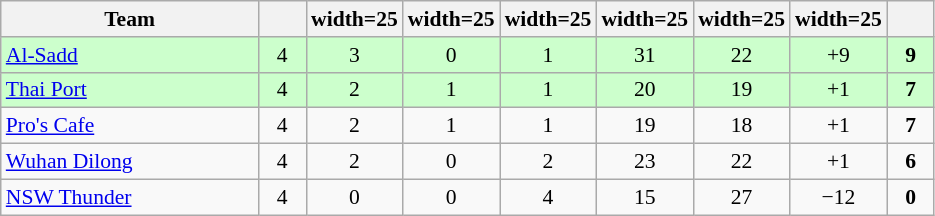<table class="wikitable" style="text-align: center; font-size: 90%;">
<tr>
<th width="165">Team</th>
<th width=25></th>
<th>width=25</th>
<th>width=25</th>
<th>width=25</th>
<th>width=25</th>
<th>width=25</th>
<th>width=25</th>
<th width=25></th>
</tr>
<tr align=center bgcolor="ccffcc">
<td style="text-align:left;"> <a href='#'>Al-Sadd</a></td>
<td>4</td>
<td>3</td>
<td>0</td>
<td>1</td>
<td>31</td>
<td>22</td>
<td>+9</td>
<td><strong>9</strong></td>
</tr>
<tr align=center bgcolor="ccffcc">
<td style="text-align:left;"> <a href='#'>Thai Port</a></td>
<td>4</td>
<td>2</td>
<td>1</td>
<td>1</td>
<td>20</td>
<td>19</td>
<td>+1</td>
<td><strong>7</strong></td>
</tr>
<tr align=center>
<td style="text-align:left;"> <a href='#'>Pro's Cafe</a></td>
<td>4</td>
<td>2</td>
<td>1</td>
<td>1</td>
<td>19</td>
<td>18</td>
<td>+1</td>
<td><strong>7</strong></td>
</tr>
<tr align=center>
<td style="text-align:left;"> <a href='#'>Wuhan Dilong</a></td>
<td>4</td>
<td>2</td>
<td>0</td>
<td>2</td>
<td>23</td>
<td>22</td>
<td>+1</td>
<td><strong>6</strong></td>
</tr>
<tr align=center>
<td style="text-align:left;"> <a href='#'>NSW Thunder</a></td>
<td>4</td>
<td>0</td>
<td>0</td>
<td>4</td>
<td>15</td>
<td>27</td>
<td>−12</td>
<td><strong>0</strong></td>
</tr>
</table>
